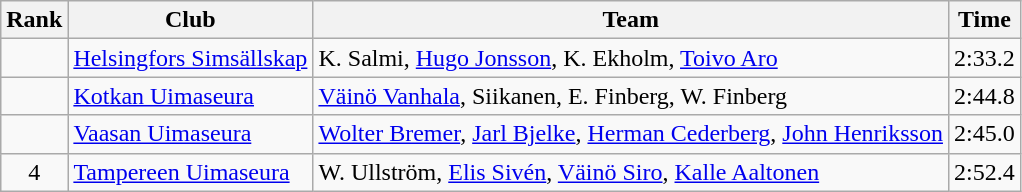<table class="wikitable" style="text-align:center">
<tr>
<th>Rank</th>
<th>Club</th>
<th>Team</th>
<th>Time</th>
</tr>
<tr>
<td></td>
<td align=left><a href='#'>Helsingfors Simsällskap</a></td>
<td align=left>K. Salmi, <a href='#'>Hugo Jonsson</a>, K. Ekholm, <a href='#'>Toivo Aro</a></td>
<td>2:33.2</td>
</tr>
<tr>
<td></td>
<td align=left><a href='#'>Kotkan Uimaseura</a></td>
<td align=left><a href='#'>Väinö Vanhala</a>, Siikanen, E. Finberg, W. Finberg</td>
<td>2:44.8</td>
</tr>
<tr>
<td></td>
<td align=left><a href='#'>Vaasan Uimaseura</a></td>
<td align=left><a href='#'>Wolter Bremer</a>, <a href='#'>Jarl Bjelke</a>, <a href='#'>Herman Cederberg</a>, <a href='#'>John Henriksson</a></td>
<td>2:45.0</td>
</tr>
<tr>
<td>4</td>
<td align=left><a href='#'>Tampereen Uimaseura</a></td>
<td align=left>W. Ullström, <a href='#'>Elis Sivén</a>, <a href='#'>Väinö Siro</a>, <a href='#'>Kalle Aaltonen</a></td>
<td>2:52.4</td>
</tr>
</table>
